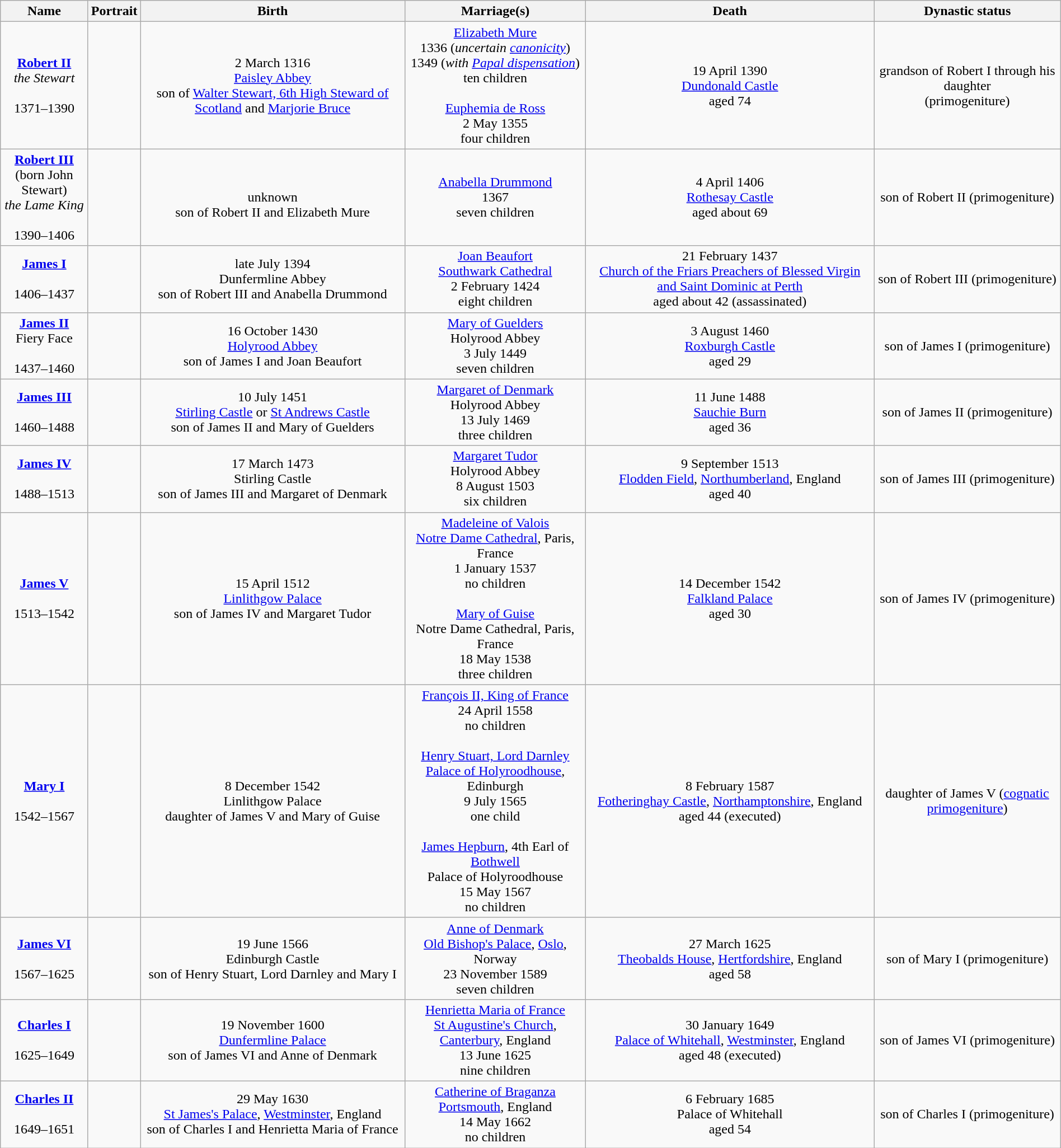<table style="text-align:center; width:100%" class="wikitable">
<tr>
<th>Name</th>
<th>Portrait</th>
<th>Birth</th>
<th>Marriage(s)</th>
<th>Death</th>
<th>Dynastic status</th>
</tr>
<tr>
<td><strong><a href='#'>Robert II</a></strong><br><em>the Stewart</em><br><br>1371–1390</td>
<td></td>
<td>2 March 1316<br><a href='#'>Paisley Abbey</a><br>son of <a href='#'>Walter Stewart, 6th High Steward of Scotland</a> and <a href='#'>Marjorie Bruce</a></td>
<td><a href='#'>Elizabeth Mure</a><br>1336 (<em>uncertain <a href='#'>canonicity</a></em>)<br>1349 (<em>with <a href='#'>Papal dispensation</a></em>)<br>ten children<br><br><a href='#'>Euphemia de Ross</a><br>2 May 1355<br>four children</td>
<td>19 April 1390<br><a href='#'>Dundonald Castle</a><br>aged 74</td>
<td>grandson of Robert I through his daughter<br>(primogeniture)</td>
</tr>
<tr>
<td><strong><a href='#'>Robert III</a></strong><br>(born John Stewart)<br><em>the Lame King</em><br><br>1390–1406</td>
<td></td>
<td><br>unknown<br>son of Robert II and Elizabeth Mure</td>
<td><a href='#'>Anabella Drummond</a><br>1367<br>seven children</td>
<td>4 April 1406<br><a href='#'>Rothesay Castle</a><br>aged about 69</td>
<td>son of Robert II (primogeniture)</td>
</tr>
<tr>
<td><strong><a href='#'>James I</a></strong><br><br>1406–1437</td>
<td></td>
<td>late July 1394<br>Dunfermline Abbey<br>son of Robert III and Anabella Drummond</td>
<td><a href='#'>Joan Beaufort</a><br><a href='#'>Southwark Cathedral</a><br>2 February 1424<br>eight children</td>
<td>21 February 1437<br><a href='#'>Church of the Friars Preachers of Blessed Virgin and Saint Dominic at Perth</a><br>aged about 42 (assassinated)</td>
<td>son of Robert III (primogeniture)</td>
</tr>
<tr>
<td><strong><a href='#'>James II</a></strong><br>Fiery Face<br><br>1437–1460</td>
<td></td>
<td>16 October 1430<br><a href='#'>Holyrood Abbey</a><br>son of James I and Joan Beaufort</td>
<td><a href='#'>Mary of Guelders</a><br>Holyrood Abbey<br>3 July 1449<br>seven children</td>
<td>3 August 1460<br><a href='#'>Roxburgh Castle</a><br>aged 29</td>
<td>son of James I (primogeniture)</td>
</tr>
<tr>
<td><strong><a href='#'>James III</a></strong><br><br>1460–1488</td>
<td></td>
<td>10 July 1451<br><a href='#'>Stirling Castle</a> or <a href='#'>St Andrews Castle</a><br>son of James II and Mary of Guelders</td>
<td><a href='#'>Margaret of Denmark</a><br>Holyrood Abbey<br>13 July 1469<br>three children</td>
<td>11 June 1488<br><a href='#'>Sauchie Burn</a><br>aged 36</td>
<td>son of James II (primogeniture)</td>
</tr>
<tr>
<td><strong><a href='#'>James IV</a></strong><br><br>1488–1513</td>
<td></td>
<td>17 March 1473<br>Stirling Castle<br>son of James III and Margaret of Denmark</td>
<td><a href='#'>Margaret Tudor</a><br>Holyrood Abbey<br>8 August 1503<br>six children</td>
<td>9 September 1513<br><a href='#'>Flodden Field</a>, <a href='#'>Northumberland</a>, England<br>aged 40</td>
<td>son of James III (primogeniture)</td>
</tr>
<tr>
<td><strong><a href='#'>James V</a></strong><br><br>1513–1542</td>
<td></td>
<td>15 April 1512<br><a href='#'>Linlithgow Palace</a><br>son of James IV and Margaret Tudor</td>
<td><a href='#'>Madeleine of Valois</a><br><a href='#'>Notre Dame Cathedral</a>, Paris, France<br>1 January 1537<br>no children<br><br><a href='#'>Mary of Guise</a><br>Notre Dame Cathedral, Paris, France<br>18 May 1538<br>three children</td>
<td>14 December 1542<br><a href='#'>Falkland Palace</a><br>aged 30</td>
<td>son of James IV (primogeniture)</td>
</tr>
<tr>
<td><strong><a href='#'>Mary I</a></strong><br><br>1542–1567</td>
<td></td>
<td>8 December 1542<br>Linlithgow Palace<br>daughter of James V and Mary of Guise</td>
<td><a href='#'>François II, King of France</a><br>24 April 1558<br>no children<br><br><a href='#'>Henry Stuart, Lord Darnley</a><br><a href='#'>Palace of Holyroodhouse</a>, Edinburgh<br>9 July 1565<br>one child<br><br><a href='#'>James Hepburn</a>, 4th Earl of <a href='#'>Bothwell</a><br>Palace of Holyroodhouse<br>15 May 1567<br>no children</td>
<td>8 February 1587<br><a href='#'>Fotheringhay Castle</a>, <a href='#'>Northamptonshire</a>, England<br>aged 44 (executed)</td>
<td>daughter of James V (<a href='#'>cognatic primogeniture</a>)</td>
</tr>
<tr>
<td><strong><a href='#'>James VI</a></strong><br><br>1567–1625</td>
<td></td>
<td>19 June 1566<br>Edinburgh Castle<br>son of Henry Stuart, Lord Darnley and Mary I</td>
<td><a href='#'>Anne of Denmark</a><br><a href='#'>Old Bishop's Palace</a>, <a href='#'>Oslo</a>, Norway<br>23 November 1589<br>seven children</td>
<td>27 March 1625<br><a href='#'>Theobalds House</a>, <a href='#'>Hertfordshire</a>, England<br>aged 58</td>
<td>son of Mary I (primogeniture)</td>
</tr>
<tr>
<td><strong><a href='#'>Charles I</a></strong><br><br>1625–1649</td>
<td></td>
<td>19 November 1600<br><a href='#'>Dunfermline Palace</a><br>son of James VI and Anne of Denmark</td>
<td><a href='#'>Henrietta Maria of France</a><br><a href='#'>St Augustine's Church</a>, <a href='#'>Canterbury</a>, England<br>13 June 1625<br>nine children</td>
<td>30 January 1649<br><a href='#'>Palace of Whitehall</a>, <a href='#'>Westminster</a>, England<br>aged 48 (executed)</td>
<td>son of James VI (primogeniture)</td>
</tr>
<tr>
<td><strong><a href='#'>Charles II</a></strong><br><br>1649–1651</td>
<td></td>
<td>29 May 1630<br><a href='#'>St James's Palace</a>, <a href='#'>Westminster</a>, England<br>son of Charles I and Henrietta Maria of France</td>
<td><a href='#'>Catherine of Braganza</a><br><a href='#'>Portsmouth</a>, England<br>14 May 1662<br>no children</td>
<td>6 February 1685<br>Palace of Whitehall<br>aged 54</td>
<td>son of Charles I (primogeniture)</td>
</tr>
</table>
